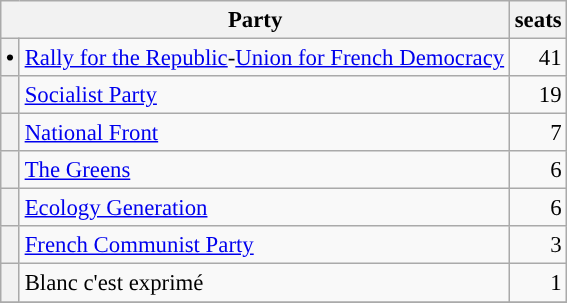<table class="wikitable" style="font-size: 95%;">
<tr>
<th colspan=2>Party</th>
<th>seats</th>
</tr>
<tr>
<th style="background-color: "><span>•</span></th>
<td><a href='#'>Rally for the Republic</a>-<a href='#'>Union for French Democracy</a></td>
<td align="right">41</td>
</tr>
<tr>
<th style="background-color: "></th>
<td><a href='#'>Socialist Party</a></td>
<td align="right">19</td>
</tr>
<tr>
<th style="background-color: "></th>
<td><a href='#'>National Front</a></td>
<td align="right">7</td>
</tr>
<tr>
<th style="background-color: "></th>
<td><a href='#'>The Greens</a></td>
<td align="right">6</td>
</tr>
<tr>
<th style="background-color: "></th>
<td><a href='#'>Ecology Generation</a></td>
<td align="right">6</td>
</tr>
<tr>
<th style="background-color: "></th>
<td><a href='#'>French Communist Party</a></td>
<td align="right">3</td>
</tr>
<tr>
<th style="background-color: "></th>
<td>Blanc c'est exprimé</td>
<td align="right">1</td>
</tr>
<tr>
</tr>
</table>
